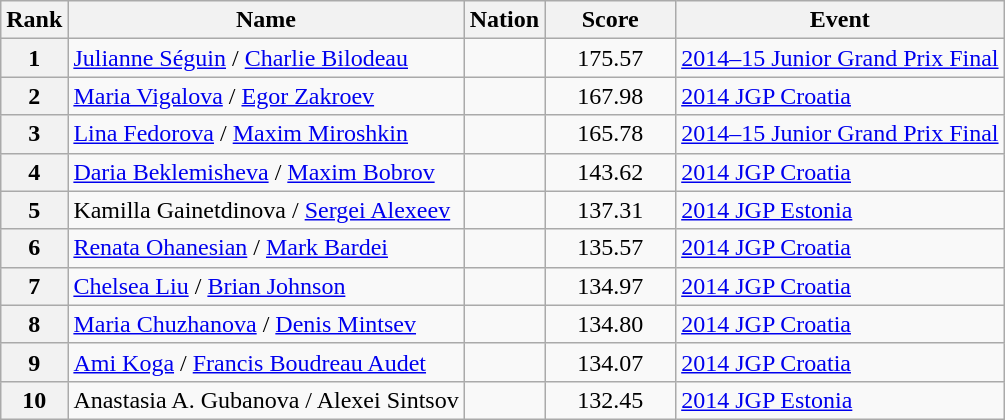<table class="wikitable sortable">
<tr>
<th>Rank</th>
<th>Name</th>
<th>Nation</th>
<th style="width:80px;">Score</th>
<th>Event</th>
</tr>
<tr>
<th>1</th>
<td><a href='#'>Julianne Séguin</a> / <a href='#'>Charlie Bilodeau</a></td>
<td></td>
<td style="text-align:center;">175.57</td>
<td><a href='#'>2014–15 Junior Grand Prix Final</a></td>
</tr>
<tr>
<th>2</th>
<td><a href='#'>Maria Vigalova</a> / <a href='#'>Egor Zakroev</a></td>
<td></td>
<td style="text-align:center;">167.98</td>
<td><a href='#'>2014 JGP Croatia</a></td>
</tr>
<tr>
<th>3</th>
<td><a href='#'>Lina Fedorova</a> / <a href='#'>Maxim Miroshkin</a></td>
<td></td>
<td style="text-align:center;">165.78</td>
<td><a href='#'>2014–15 Junior Grand Prix Final</a></td>
</tr>
<tr>
<th>4</th>
<td><a href='#'>Daria Beklemisheva</a> / <a href='#'>Maxim Bobrov</a></td>
<td></td>
<td style="text-align:center;">143.62</td>
<td><a href='#'>2014 JGP Croatia</a></td>
</tr>
<tr>
<th>5</th>
<td>Kamilla Gainetdinova / <a href='#'>Sergei Alexeev</a></td>
<td></td>
<td style="text-align:center;">137.31</td>
<td><a href='#'>2014 JGP Estonia</a></td>
</tr>
<tr>
<th>6</th>
<td><a href='#'>Renata Ohanesian</a> / <a href='#'>Mark Bardei</a></td>
<td></td>
<td style="text-align:center;">135.57</td>
<td><a href='#'>2014 JGP Croatia</a></td>
</tr>
<tr>
<th>7</th>
<td><a href='#'>Chelsea Liu</a> / <a href='#'>Brian Johnson</a></td>
<td></td>
<td style="text-align:center;">134.97</td>
<td><a href='#'>2014 JGP Croatia</a></td>
</tr>
<tr>
<th>8</th>
<td><a href='#'>Maria Chuzhanova</a> / <a href='#'>Denis Mintsev</a></td>
<td></td>
<td style="text-align:center;">134.80</td>
<td><a href='#'>2014 JGP Croatia</a></td>
</tr>
<tr>
<th>9</th>
<td><a href='#'>Ami Koga</a> / <a href='#'>Francis Boudreau Audet</a></td>
<td></td>
<td style="text-align:center;">134.07</td>
<td><a href='#'>2014 JGP Croatia</a></td>
</tr>
<tr>
<th>10</th>
<td>Anastasia A. Gubanova / Alexei Sintsov</td>
<td></td>
<td style="text-align:center;">132.45</td>
<td><a href='#'>2014 JGP Estonia</a></td>
</tr>
</table>
